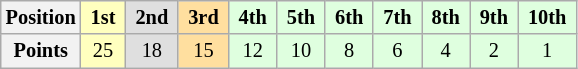<table class="wikitable" style="font-size:85%; text-align:center">
<tr>
<th>Position</th>
<td style="background:#FFFFBF;"> <strong>1st</strong> </td>
<td style="background:#DFDFDF;"> <strong>2nd</strong> </td>
<td style="background:#FFDF9F;"> <strong>3rd</strong> </td>
<td style="background:#DFFFDF;"> <strong>4th</strong> </td>
<td style="background:#DFFFDF;"> <strong>5th</strong> </td>
<td style="background:#DFFFDF;"> <strong>6th</strong> </td>
<td style="background:#DFFFDF;"> <strong>7th</strong> </td>
<td style="background:#DFFFDF;"> <strong>8th</strong> </td>
<td style="background:#DFFFDF;"> <strong>9th</strong> </td>
<td style="background:#DFFFDF;"> <strong>10th</strong> </td>
</tr>
<tr>
<th>Points</th>
<td style="background:#FFFFBF;">25</td>
<td style="background:#DFDFDF;">18</td>
<td style="background:#FFDF9F;">15</td>
<td style="background:#DFFFDF;">12</td>
<td style="background:#DFFFDF;">10</td>
<td style="background:#DFFFDF;">8</td>
<td style="background:#DFFFDF;">6</td>
<td style="background:#DFFFDF;">4</td>
<td style="background:#DFFFDF;">2</td>
<td style="background:#DFFFDF;">1</td>
</tr>
</table>
